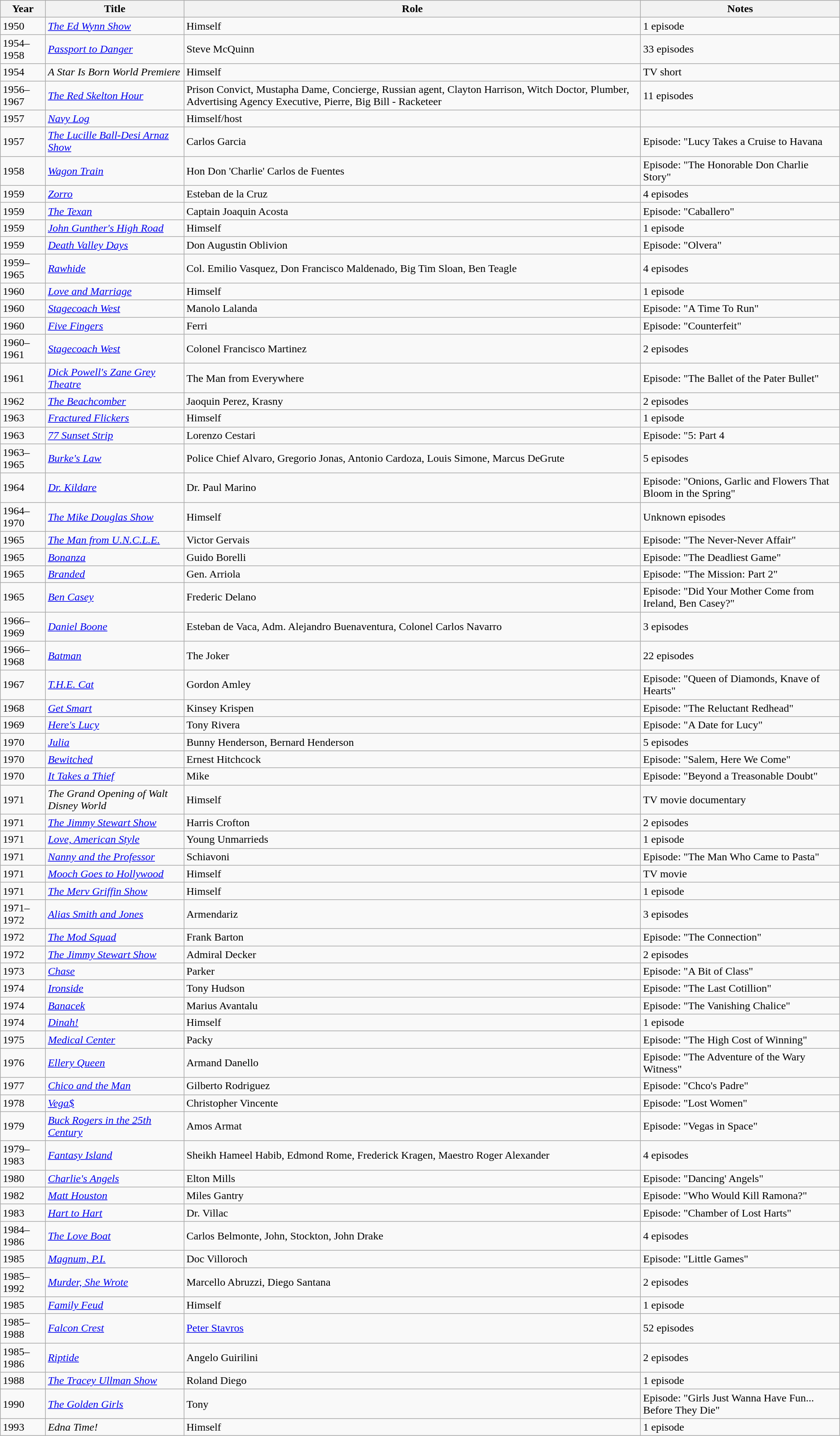<table class="wikitable sortable">
<tr>
<th>Year</th>
<th>Title</th>
<th>Role</th>
<th class="unsortable">Notes</th>
</tr>
<tr>
<td>1950</td>
<td><em><a href='#'>The Ed Wynn Show</a></em></td>
<td>Himself</td>
<td>1 episode</td>
</tr>
<tr>
<td>1954–1958</td>
<td><em><a href='#'>Passport to Danger</a></em></td>
<td>Steve McQuinn</td>
<td>33 episodes</td>
</tr>
<tr>
<td>1954</td>
<td><em>A Star Is Born World Premiere</em></td>
<td>Himself</td>
<td>TV short</td>
</tr>
<tr>
<td>1956–1967</td>
<td><em><a href='#'>The Red Skelton Hour</a></em></td>
<td>Prison Convict, Mustapha Dame, Concierge, Russian agent, Clayton Harrison, Witch Doctor, Plumber, Advertising Agency Executive, Pierre, Big Bill - Racketeer</td>
<td>11 episodes</td>
</tr>
<tr>
<td>1957</td>
<td><em><a href='#'>Navy Log</a></em></td>
<td>Himself/host</td>
<td></td>
</tr>
<tr>
<td>1957</td>
<td><em><a href='#'>The Lucille Ball-Desi Arnaz Show</a></em></td>
<td>Carlos Garcia</td>
<td>Episode: "Lucy Takes a Cruise to Havana</td>
</tr>
<tr>
<td>1958</td>
<td><em><a href='#'>Wagon Train</a></em></td>
<td>Hon Don 'Charlie' Carlos de Fuentes</td>
<td>Episode: "The Honorable Don Charlie Story"</td>
</tr>
<tr>
<td>1959</td>
<td><em><a href='#'>Zorro</a></em></td>
<td>Esteban de la Cruz</td>
<td>4 episodes</td>
</tr>
<tr>
<td>1959</td>
<td><em><a href='#'>The Texan</a></em></td>
<td>Captain Joaquin Acosta</td>
<td>Episode: "Caballero"</td>
</tr>
<tr>
<td>1959</td>
<td><em><a href='#'>John Gunther's High Road</a></em></td>
<td>Himself</td>
<td>1 episode</td>
</tr>
<tr>
<td>1959</td>
<td><em><a href='#'>Death Valley Days</a></em></td>
<td>Don Augustin Oblivion</td>
<td>Episode: "Olvera"</td>
</tr>
<tr>
<td>1959–1965</td>
<td><em><a href='#'>Rawhide</a></em></td>
<td>Col. Emilio Vasquez, Don Francisco Maldenado, Big Tim Sloan, Ben Teagle</td>
<td>4 episodes</td>
</tr>
<tr>
<td>1960</td>
<td><em><a href='#'>Love and Marriage</a></em></td>
<td>Himself</td>
<td>1 episode</td>
</tr>
<tr>
<td>1960</td>
<td><em><a href='#'>Stagecoach West</a></em></td>
<td>Manolo Lalanda</td>
<td>Episode: "A Time To Run"</td>
</tr>
<tr>
<td>1960</td>
<td><em><a href='#'>Five Fingers</a></em></td>
<td>Ferri</td>
<td>Episode: "Counterfeit"</td>
</tr>
<tr>
<td>1960–1961</td>
<td><em><a href='#'>Stagecoach West</a></em></td>
<td>Colonel Francisco Martinez</td>
<td>2 episodes</td>
</tr>
<tr>
<td>1961</td>
<td><em><a href='#'>Dick Powell's Zane Grey Theatre</a></em></td>
<td>The Man from Everywhere</td>
<td>Episode: "The Ballet of the Pater Bullet"</td>
</tr>
<tr>
<td>1962</td>
<td><em><a href='#'>The Beachcomber</a></em></td>
<td>Jaoquin Perez, Krasny</td>
<td>2 episodes</td>
</tr>
<tr>
<td>1963</td>
<td><em><a href='#'>Fractured Flickers</a></em></td>
<td>Himself</td>
<td>1 episode</td>
</tr>
<tr>
<td>1963</td>
<td><em><a href='#'>77 Sunset Strip</a></em></td>
<td>Lorenzo Cestari</td>
<td>Episode: "5: Part 4</td>
</tr>
<tr>
<td>1963–1965</td>
<td><em><a href='#'>Burke's Law</a></em></td>
<td>Police Chief Alvaro, Gregorio Jonas, Antonio Cardoza, Louis Simone, Marcus DeGrute</td>
<td>5 episodes</td>
</tr>
<tr>
<td>1964</td>
<td><em><a href='#'>Dr. Kildare</a></em></td>
<td>Dr. Paul Marino</td>
<td>Episode: "Onions, Garlic and Flowers That Bloom in the Spring"</td>
</tr>
<tr>
<td>1964–1970</td>
<td><em><a href='#'>The Mike Douglas Show</a></em></td>
<td>Himself</td>
<td>Unknown episodes</td>
</tr>
<tr>
<td>1965</td>
<td><em><a href='#'>The Man from U.N.C.L.E.</a></em></td>
<td>Victor Gervais</td>
<td>Episode: "The Never-Never Affair"</td>
</tr>
<tr>
<td>1965</td>
<td><em><a href='#'>Bonanza</a></em></td>
<td>Guido Borelli</td>
<td>Episode: "The Deadliest Game"</td>
</tr>
<tr>
<td>1965</td>
<td><em><a href='#'>Branded</a></em></td>
<td>Gen. Arriola</td>
<td>Episode: "The Mission: Part 2"</td>
</tr>
<tr>
<td>1965</td>
<td><em><a href='#'>Ben Casey</a></em></td>
<td>Frederic Delano</td>
<td>Episode: "Did Your Mother Come from Ireland, Ben Casey?"</td>
</tr>
<tr>
<td>1966–1969</td>
<td><em><a href='#'>Daniel Boone</a></em></td>
<td>Esteban de Vaca, Adm. Alejandro Buenaventura, Colonel Carlos Navarro</td>
<td>3 episodes</td>
</tr>
<tr>
<td>1966–1968</td>
<td><em><a href='#'>Batman</a></em></td>
<td>The Joker</td>
<td>22 episodes</td>
</tr>
<tr>
<td>1967</td>
<td><em><a href='#'>T.H.E. Cat</a></em></td>
<td>Gordon Amley</td>
<td>Episode: "Queen of Diamonds, Knave of Hearts"</td>
</tr>
<tr>
<td>1968</td>
<td><em><a href='#'>Get Smart</a></em></td>
<td>Kinsey Krispen</td>
<td>Episode: "The Reluctant Redhead"</td>
</tr>
<tr>
<td>1969</td>
<td><em><a href='#'>Here's Lucy</a></em></td>
<td>Tony Rivera</td>
<td>Episode: "A Date for Lucy"</td>
</tr>
<tr>
<td>1970</td>
<td><em><a href='#'>Julia</a></em></td>
<td>Bunny Henderson, Bernard Henderson</td>
<td>5 episodes</td>
</tr>
<tr>
<td>1970</td>
<td><em><a href='#'>Bewitched</a></em></td>
<td>Ernest Hitchcock</td>
<td>Episode: "Salem, Here We Come"</td>
</tr>
<tr>
<td>1970</td>
<td><em><a href='#'>It Takes a Thief</a></em></td>
<td>Mike</td>
<td>Episode: "Beyond a Treasonable Doubt"</td>
</tr>
<tr>
<td>1971</td>
<td><em>The Grand Opening of Walt Disney World</em></td>
<td>Himself</td>
<td>TV movie documentary</td>
</tr>
<tr>
<td>1971</td>
<td><em><a href='#'>The Jimmy Stewart Show</a></em></td>
<td>Harris Crofton</td>
<td>2 episodes</td>
</tr>
<tr>
<td>1971</td>
<td><em><a href='#'>Love, American Style</a></em></td>
<td>Young Unmarrieds</td>
<td>1 episode</td>
</tr>
<tr>
<td>1971</td>
<td><em><a href='#'>Nanny and the Professor</a></em></td>
<td>Schiavoni</td>
<td>Episode: "The Man Who Came to Pasta"</td>
</tr>
<tr>
<td>1971</td>
<td><em><a href='#'>Mooch Goes to Hollywood</a></em></td>
<td>Himself</td>
<td>TV movie</td>
</tr>
<tr>
<td>1971</td>
<td><em><a href='#'>The Merv Griffin Show</a></em></td>
<td>Himself</td>
<td>1 episode</td>
</tr>
<tr>
<td>1971–1972</td>
<td><em><a href='#'>Alias Smith and Jones</a></em></td>
<td>Armendariz</td>
<td>3 episodes</td>
</tr>
<tr>
<td>1972</td>
<td><em><a href='#'>The Mod Squad</a></em></td>
<td>Frank Barton</td>
<td>Episode: "The Connection"</td>
</tr>
<tr>
<td>1972</td>
<td><em><a href='#'>The Jimmy Stewart Show</a></em></td>
<td>Admiral Decker</td>
<td>2 episodes</td>
</tr>
<tr>
<td>1973</td>
<td><em><a href='#'>Chase</a></em></td>
<td>Parker</td>
<td>Episode: "A Bit of Class"</td>
</tr>
<tr>
<td>1974</td>
<td><em><a href='#'>Ironside</a></em></td>
<td>Tony Hudson</td>
<td>Episode: "The Last Cotillion"</td>
</tr>
<tr>
<td>1974</td>
<td><em><a href='#'>Banacek</a></em></td>
<td>Marius Avantalu</td>
<td>Episode: "The Vanishing Chalice"</td>
</tr>
<tr>
<td>1974</td>
<td><em><a href='#'>Dinah!</a></em></td>
<td>Himself</td>
<td>1 episode</td>
</tr>
<tr>
<td>1975</td>
<td><em><a href='#'>Medical Center</a></em></td>
<td>Packy</td>
<td>Episode: "The High Cost of Winning"</td>
</tr>
<tr>
<td>1976</td>
<td><em><a href='#'>Ellery Queen</a></em></td>
<td>Armand Danello</td>
<td>Episode: "The Adventure of the Wary Witness"</td>
</tr>
<tr>
<td>1977</td>
<td><em><a href='#'>Chico and the Man</a></em></td>
<td>Gilberto Rodriguez</td>
<td>Episode: "Chco's Padre"</td>
</tr>
<tr>
<td>1978</td>
<td><em><a href='#'>Vega$</a></em></td>
<td>Christopher Vincente</td>
<td>Episode: "Lost Women"</td>
</tr>
<tr>
<td>1979</td>
<td><em><a href='#'>Buck Rogers in the 25th Century</a></em></td>
<td>Amos Armat</td>
<td>Episode: "Vegas in Space"</td>
</tr>
<tr>
<td>1979–1983</td>
<td><em><a href='#'>Fantasy Island</a></em></td>
<td>Sheikh Hameel Habib, Edmond Rome, Frederick Kragen, Maestro Roger Alexander</td>
<td>4 episodes</td>
</tr>
<tr>
<td>1980</td>
<td><em><a href='#'>Charlie's Angels</a></em></td>
<td>Elton Mills</td>
<td>Episode: "Dancing' Angels"</td>
</tr>
<tr>
<td>1982</td>
<td><em><a href='#'>Matt Houston</a></em></td>
<td>Miles Gantry</td>
<td>Episode: "Who Would Kill Ramona?"</td>
</tr>
<tr>
<td>1983</td>
<td><em><a href='#'>Hart to Hart</a></em></td>
<td>Dr. Villac</td>
<td>Episode: "Chamber of Lost Harts"</td>
</tr>
<tr>
<td>1984–1986</td>
<td><em><a href='#'>The Love Boat</a></em></td>
<td>Carlos Belmonte, John, Stockton, John Drake</td>
<td>4 episodes</td>
</tr>
<tr>
<td>1985</td>
<td><em><a href='#'>Magnum, P.I.</a></em></td>
<td>Doc Villoroch</td>
<td>Episode: "Little Games"</td>
</tr>
<tr>
<td>1985–1992</td>
<td><em><a href='#'>Murder, She Wrote</a></em></td>
<td>Marcello Abruzzi, Diego Santana</td>
<td>2 episodes</td>
</tr>
<tr>
<td>1985</td>
<td><em><a href='#'>Family Feud</a></em></td>
<td>Himself</td>
<td>1 episode</td>
</tr>
<tr>
<td>1985–1988</td>
<td><em><a href='#'>Falcon Crest</a></em></td>
<td><a href='#'>Peter Stavros</a></td>
<td>52 episodes</td>
</tr>
<tr>
<td>1985–1986</td>
<td><em><a href='#'>Riptide</a></em></td>
<td>Angelo Guirilini</td>
<td>2 episodes</td>
</tr>
<tr>
<td>1988</td>
<td><em><a href='#'>The Tracey Ullman Show</a></em></td>
<td>Roland Diego</td>
<td>1 episode</td>
</tr>
<tr>
<td>1990</td>
<td><em><a href='#'>The Golden Girls</a></em></td>
<td>Tony</td>
<td>Episode: "Girls Just Wanna Have Fun... Before They Die"</td>
</tr>
<tr>
<td>1993</td>
<td><em>Edna Time!</em></td>
<td>Himself</td>
<td>1 episode</td>
</tr>
</table>
